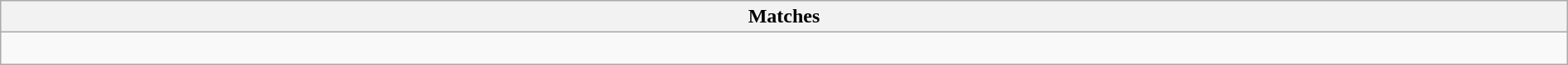<table class="wikitable collapsible collapsed" style="width:100%;">
<tr>
<th>Matches</th>
</tr>
<tr>
<td><br></td>
</tr>
</table>
